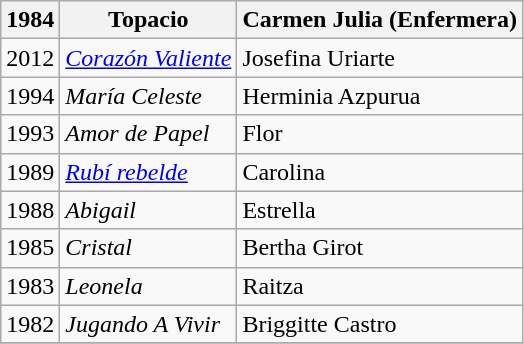<table Class = "wikitable" border="1">
<tr>
<th>1984</th>
<th>Topacio</th>
<th>Carmen Julia (Enfermera)</th>
</tr>
<tr>
<td>2012</td>
<td><em><a href='#'>Corazón Valiente</a></em></td>
<td>Josefina Uriarte</td>
</tr>
<tr>
<td>1994</td>
<td><em>María Celeste</em></td>
<td>Herminia Azpurua</td>
</tr>
<tr>
<td>1993</td>
<td><em>Amor de Papel</em></td>
<td>Flor</td>
</tr>
<tr>
<td>1989</td>
<td><em><a href='#'>Rubí rebelde</a></em></td>
<td>Carolina</td>
</tr>
<tr>
<td>1988</td>
<td><em>Abigail</em></td>
<td>Estrella</td>
</tr>
<tr>
<td>1985</td>
<td><em>Cristal</em></td>
<td>Bertha Girot</td>
</tr>
<tr>
<td>1983</td>
<td><em>Leonela</em></td>
<td>Raitza</td>
</tr>
<tr>
<td>1982</td>
<td><em>Jugando A Vivir</em></td>
<td>Briggitte Castro</td>
</tr>
<tr>
</tr>
</table>
